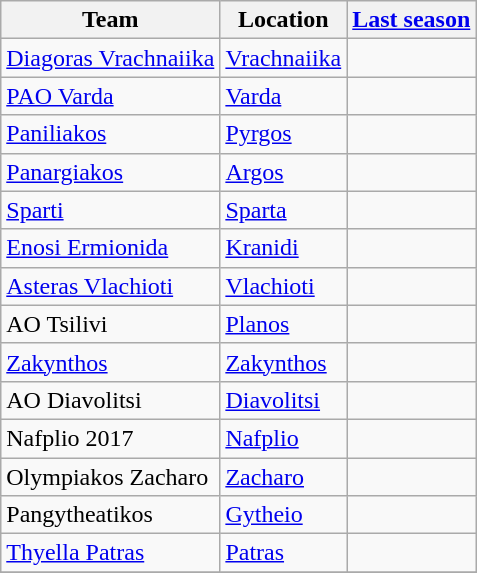<table class="wikitable sortable">
<tr>
<th>Team</th>
<th>Location</th>
<th><a href='#'>Last season</a></th>
</tr>
<tr>
<td><a href='#'>Diagoras Vrachnaiika</a></td>
<td><a href='#'>Vrachnaiika</a></td>
<td></td>
</tr>
<tr>
<td><a href='#'>PAO Varda</a></td>
<td><a href='#'>Varda</a></td>
<td></td>
</tr>
<tr>
<td><a href='#'>Paniliakos</a></td>
<td><a href='#'>Pyrgos</a></td>
<td></td>
</tr>
<tr>
<td><a href='#'>Panargiakos</a></td>
<td><a href='#'>Argos</a></td>
<td></td>
</tr>
<tr>
<td><a href='#'>Sparti</a></td>
<td><a href='#'>Sparta</a></td>
<td></td>
</tr>
<tr>
<td><a href='#'>Enosi Ermionida</a></td>
<td><a href='#'>Kranidi</a></td>
<td></td>
</tr>
<tr>
<td><a href='#'>Asteras Vlachioti</a></td>
<td><a href='#'>Vlachioti</a></td>
<td></td>
</tr>
<tr>
<td>AO Tsilivi</td>
<td><a href='#'>Planos</a></td>
<td></td>
</tr>
<tr>
<td><a href='#'>Zakynthos</a></td>
<td><a href='#'>Zakynthos</a></td>
<td></td>
</tr>
<tr>
<td>AO Diavolitsi</td>
<td><a href='#'>Diavolitsi</a></td>
<td></td>
</tr>
<tr>
<td>Nafplio 2017</td>
<td><a href='#'>Nafplio</a></td>
<td></td>
</tr>
<tr>
<td>Olympiakos Zacharo</td>
<td><a href='#'>Zacharo</a></td>
<td></td>
</tr>
<tr>
<td>Pangytheatikos</td>
<td><a href='#'>Gytheio</a></td>
<td></td>
</tr>
<tr>
<td><a href='#'>Thyella Patras</a></td>
<td><a href='#'>Patras</a></td>
<td></td>
</tr>
<tr>
</tr>
</table>
